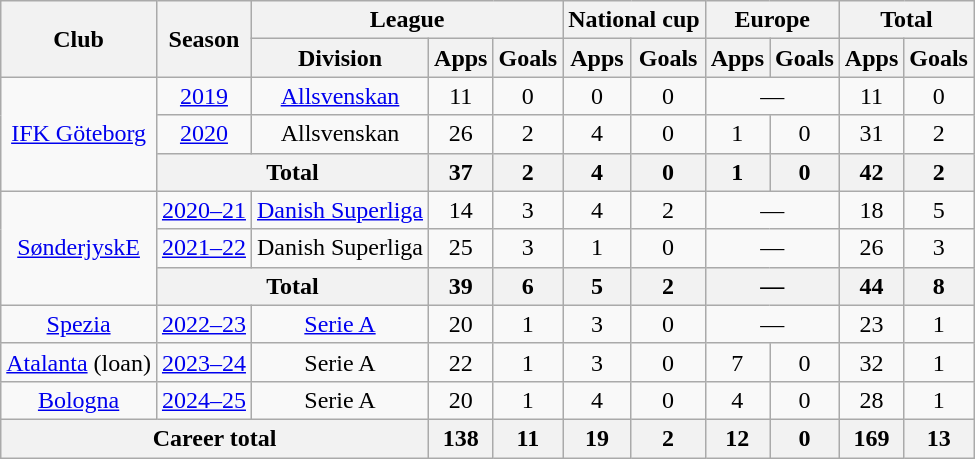<table class="wikitable" style="text-align:center">
<tr>
<th rowspan="2">Club</th>
<th rowspan="2">Season</th>
<th colspan="3">League</th>
<th colspan="2">National cup</th>
<th colspan="2">Europe</th>
<th colspan="2">Total</th>
</tr>
<tr>
<th>Division</th>
<th>Apps</th>
<th>Goals</th>
<th>Apps</th>
<th>Goals</th>
<th>Apps</th>
<th>Goals</th>
<th>Apps</th>
<th>Goals</th>
</tr>
<tr>
<td rowspan="3"><a href='#'>IFK Göteborg</a></td>
<td><a href='#'>2019</a></td>
<td><a href='#'>Allsvenskan</a></td>
<td>11</td>
<td>0</td>
<td>0</td>
<td>0</td>
<td colspan="2">—</td>
<td>11</td>
<td>0</td>
</tr>
<tr>
<td><a href='#'>2020</a></td>
<td>Allsvenskan</td>
<td>26</td>
<td>2</td>
<td>4</td>
<td>0</td>
<td>1</td>
<td>0</td>
<td>31</td>
<td>2</td>
</tr>
<tr>
<th colspan="2">Total</th>
<th>37</th>
<th>2</th>
<th>4</th>
<th>0</th>
<th>1</th>
<th>0</th>
<th>42</th>
<th>2</th>
</tr>
<tr>
<td rowspan="3"><a href='#'>SønderjyskE</a></td>
<td><a href='#'>2020–21</a></td>
<td><a href='#'>Danish Superliga</a></td>
<td>14</td>
<td>3</td>
<td>4</td>
<td>2</td>
<td colspan="2">—</td>
<td>18</td>
<td>5</td>
</tr>
<tr>
<td><a href='#'>2021–22</a></td>
<td>Danish Superliga</td>
<td>25</td>
<td>3</td>
<td>1</td>
<td>0</td>
<td colspan="2">—</td>
<td>26</td>
<td>3</td>
</tr>
<tr>
<th colspan="2">Total</th>
<th>39</th>
<th>6</th>
<th>5</th>
<th>2</th>
<th colspan="2">—</th>
<th>44</th>
<th>8</th>
</tr>
<tr>
<td><a href='#'>Spezia</a></td>
<td><a href='#'>2022–23</a></td>
<td><a href='#'>Serie A</a></td>
<td>20</td>
<td>1</td>
<td>3</td>
<td>0</td>
<td colspan="2">—</td>
<td>23</td>
<td>1</td>
</tr>
<tr>
<td><a href='#'>Atalanta</a> (loan)</td>
<td><a href='#'>2023–24</a></td>
<td>Serie A</td>
<td>22</td>
<td>1</td>
<td>3</td>
<td>0</td>
<td>7</td>
<td>0</td>
<td>32</td>
<td>1</td>
</tr>
<tr>
<td><a href='#'>Bologna</a></td>
<td><a href='#'>2024–25</a></td>
<td>Serie A</td>
<td>20</td>
<td>1</td>
<td>4</td>
<td>0</td>
<td>4</td>
<td>0</td>
<td>28</td>
<td>1</td>
</tr>
<tr>
<th colspan="3">Career total</th>
<th>138</th>
<th>11</th>
<th>19</th>
<th>2</th>
<th>12</th>
<th>0</th>
<th>169</th>
<th>13</th>
</tr>
</table>
